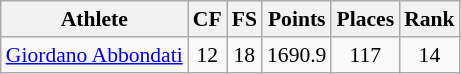<table class="wikitable" border="1" style="font-size:90%">
<tr>
<th>Athlete</th>
<th>CF</th>
<th>FS</th>
<th>Points</th>
<th>Places</th>
<th>Rank</th>
</tr>
<tr align=center>
<td align=left><a href='#'>Giordano Abbondati</a></td>
<td>12</td>
<td>18</td>
<td>1690.9</td>
<td>117</td>
<td>14</td>
</tr>
</table>
